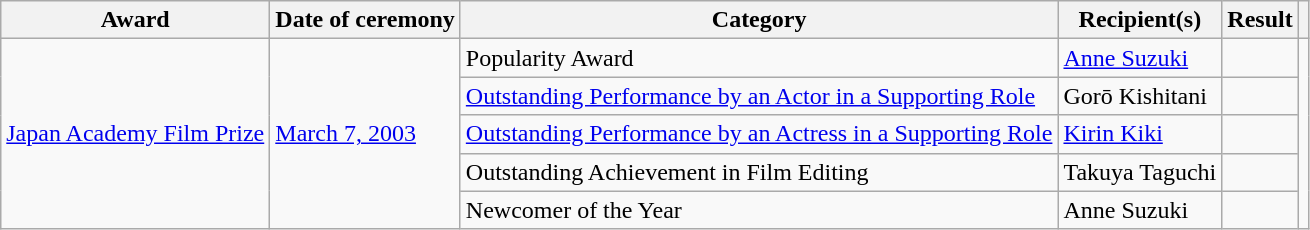<table class="wikitable sortable plainrowheaders">
<tr>
<th scope="col">Award</th>
<th scope="col">Date of ceremony</th>
<th scope="col">Category</th>
<th scope="col">Recipient(s)</th>
<th scope="col">Result</th>
<th class="unsortable" scope="col"></th>
</tr>
<tr>
<td rowspan="5"><a href='#'>Japan Academy Film Prize</a></td>
<td rowspan="5"><a href='#'>March 7, 2003</a></td>
<td>Popularity Award</td>
<td><a href='#'>Anne Suzuki</a></td>
<td></td>
<td rowspan="5"></td>
</tr>
<tr>
<td><a href='#'>Outstanding Performance by an Actor in a Supporting Role</a></td>
<td>Gorō Kishitani</td>
<td></td>
</tr>
<tr>
<td><a href='#'>Outstanding Performance by an Actress in a Supporting Role</a></td>
<td><a href='#'>Kirin Kiki</a></td>
<td></td>
</tr>
<tr>
<td>Outstanding Achievement in Film Editing</td>
<td>Takuya Taguchi</td>
<td></td>
</tr>
<tr>
<td>Newcomer of the Year</td>
<td>Anne Suzuki</td>
<td></td>
</tr>
</table>
